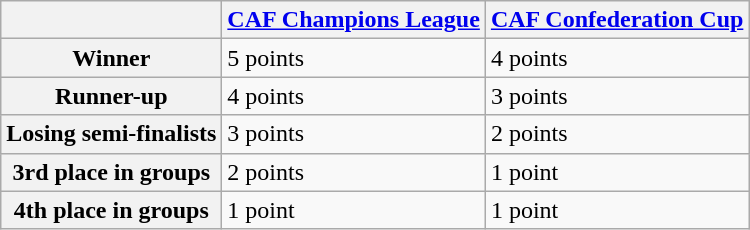<table class="wikitable">
<tr>
<th></th>
<th><a href='#'>CAF Champions League</a></th>
<th><a href='#'>CAF Confederation Cup</a></th>
</tr>
<tr>
<th>Winner</th>
<td>5 points</td>
<td>4 points</td>
</tr>
<tr>
<th>Runner-up</th>
<td>4 points</td>
<td>3 points</td>
</tr>
<tr>
<th>Losing semi-finalists</th>
<td>3 points</td>
<td>2 points</td>
</tr>
<tr>
<th>3rd place in groups</th>
<td>2 points</td>
<td>1 point</td>
</tr>
<tr>
<th>4th place in groups</th>
<td>1 point</td>
<td>1 point</td>
</tr>
</table>
